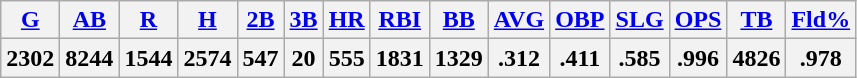<table class="wikitable">
<tr>
<th><a href='#'>G</a></th>
<th><a href='#'>AB</a></th>
<th><a href='#'>R</a></th>
<th><a href='#'>H</a></th>
<th><a href='#'>2B</a></th>
<th><a href='#'>3B</a></th>
<th><a href='#'>HR</a></th>
<th><a href='#'>RBI</a></th>
<th><a href='#'>BB</a></th>
<th><a href='#'>AVG</a></th>
<th><a href='#'>OBP</a></th>
<th><a href='#'>SLG</a></th>
<th><a href='#'>OPS</a></th>
<th><a href='#'>TB</a></th>
<th><a href='#'>Fld%</a></th>
</tr>
<tr>
<th>2302</th>
<th>8244</th>
<th>1544</th>
<th>2574</th>
<th>547</th>
<th>20</th>
<th>555</th>
<th>1831</th>
<th>1329</th>
<th>.312</th>
<th>.411</th>
<th>.585</th>
<th>.996</th>
<th>4826</th>
<th>.978</th>
</tr>
</table>
